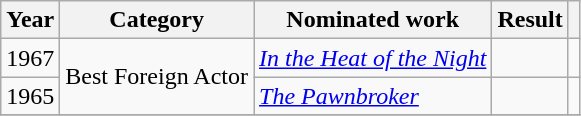<table class="wikitable">
<tr>
<th>Year</th>
<th>Category</th>
<th>Nominated work</th>
<th>Result</th>
<th></th>
</tr>
<tr>
<td>1967</td>
<td rowspan=2>Best Foreign Actor</td>
<td><em><a href='#'>In the Heat of the Night</a></em></td>
<td></td>
<td></td>
</tr>
<tr>
<td>1965</td>
<td><em><a href='#'>The Pawnbroker</a></em></td>
<td></td>
<td></td>
</tr>
<tr>
</tr>
</table>
